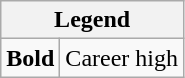<table class="wikitable mw-collapsible mw-collapsed">
<tr>
<th colspan="2">Legend</th>
</tr>
<tr>
<td><strong>Bold</strong></td>
<td>Career high</td>
</tr>
</table>
